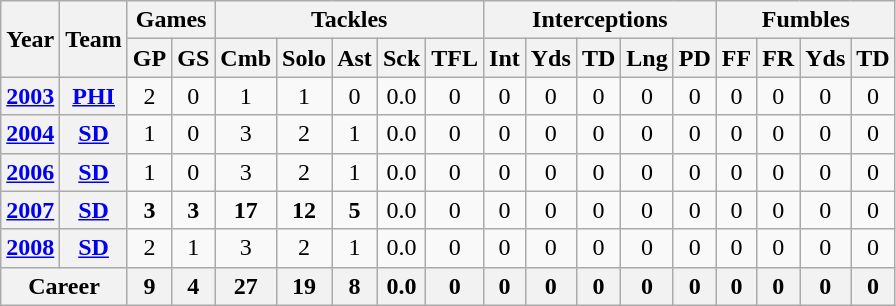<table class="wikitable" style="text-align:center;">
<tr>
<th rowspan="2">Year</th>
<th rowspan="2">Team</th>
<th colspan="2">Games</th>
<th colspan="5">Tackles</th>
<th colspan="5">Interceptions</th>
<th colspan="4">Fumbles</th>
</tr>
<tr>
<th>GP</th>
<th>GS</th>
<th>Cmb</th>
<th>Solo</th>
<th>Ast</th>
<th>Sck</th>
<th>TFL</th>
<th>Int</th>
<th>Yds</th>
<th>TD</th>
<th>Lng</th>
<th>PD</th>
<th>FF</th>
<th>FR</th>
<th>Yds</th>
<th>TD</th>
</tr>
<tr>
<th><a href='#'>2003</a></th>
<th><a href='#'>PHI</a></th>
<td>2</td>
<td>0</td>
<td>1</td>
<td>1</td>
<td>0</td>
<td>0.0</td>
<td>0</td>
<td>0</td>
<td>0</td>
<td>0</td>
<td>0</td>
<td>0</td>
<td>0</td>
<td>0</td>
<td>0</td>
<td>0</td>
</tr>
<tr>
<th><a href='#'>2004</a></th>
<th><a href='#'>SD</a></th>
<td>1</td>
<td>0</td>
<td>3</td>
<td>2</td>
<td>1</td>
<td>0.0</td>
<td>0</td>
<td>0</td>
<td>0</td>
<td>0</td>
<td>0</td>
<td>0</td>
<td>0</td>
<td>0</td>
<td>0</td>
<td>0</td>
</tr>
<tr>
<th><a href='#'>2006</a></th>
<th><a href='#'>SD</a></th>
<td>1</td>
<td>0</td>
<td>3</td>
<td>2</td>
<td>1</td>
<td>0.0</td>
<td>0</td>
<td>0</td>
<td>0</td>
<td>0</td>
<td>0</td>
<td>0</td>
<td>0</td>
<td>0</td>
<td>0</td>
<td>0</td>
</tr>
<tr>
<th><a href='#'>2007</a></th>
<th><a href='#'>SD</a></th>
<td><strong>3</strong></td>
<td><strong>3</strong></td>
<td><strong>17</strong></td>
<td><strong>12</strong></td>
<td><strong>5</strong></td>
<td>0.0</td>
<td>0</td>
<td>0</td>
<td>0</td>
<td>0</td>
<td>0</td>
<td>0</td>
<td>0</td>
<td>0</td>
<td>0</td>
<td>0</td>
</tr>
<tr>
<th><a href='#'>2008</a></th>
<th><a href='#'>SD</a></th>
<td>2</td>
<td>1</td>
<td>3</td>
<td>2</td>
<td>1</td>
<td>0.0</td>
<td>0</td>
<td>0</td>
<td>0</td>
<td>0</td>
<td>0</td>
<td>0</td>
<td>0</td>
<td>0</td>
<td>0</td>
<td>0</td>
</tr>
<tr>
<th colspan="2">Career</th>
<th>9</th>
<th>4</th>
<th>27</th>
<th>19</th>
<th>8</th>
<th>0.0</th>
<th>0</th>
<th>0</th>
<th>0</th>
<th>0</th>
<th>0</th>
<th>0</th>
<th>0</th>
<th>0</th>
<th>0</th>
<th>0</th>
</tr>
</table>
